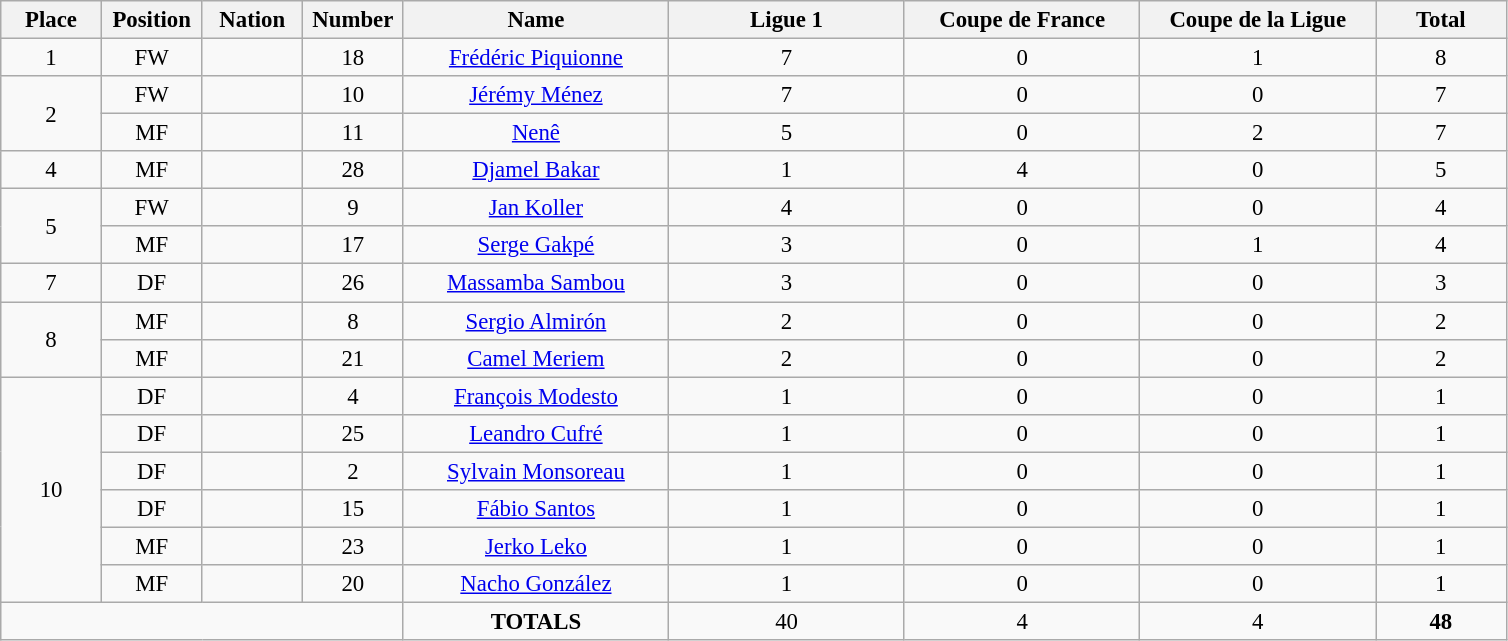<table class="wikitable" style="font-size: 95%; text-align: center;">
<tr>
<th width=60>Place</th>
<th width=60>Position</th>
<th width=60>Nation</th>
<th width=60>Number</th>
<th width=170>Name</th>
<th width=150>Ligue 1</th>
<th width=150>Coupe de France</th>
<th width=150>Coupe de la Ligue</th>
<th width=80>Total</th>
</tr>
<tr>
<td>1</td>
<td>FW</td>
<td></td>
<td>18</td>
<td><a href='#'>Frédéric Piquionne</a></td>
<td>7</td>
<td>0</td>
<td>1</td>
<td>8</td>
</tr>
<tr>
<td rowspan="2">2</td>
<td>FW</td>
<td></td>
<td>10</td>
<td><a href='#'>Jérémy Ménez</a></td>
<td>7</td>
<td>0</td>
<td>0</td>
<td>7</td>
</tr>
<tr>
<td>MF</td>
<td></td>
<td>11</td>
<td><a href='#'>Nenê</a></td>
<td>5</td>
<td>0</td>
<td>2</td>
<td>7</td>
</tr>
<tr>
<td>4</td>
<td>MF</td>
<td></td>
<td>28</td>
<td><a href='#'>Djamel Bakar</a></td>
<td>1</td>
<td>4</td>
<td>0</td>
<td>5</td>
</tr>
<tr>
<td rowspan="2">5</td>
<td>FW</td>
<td></td>
<td>9</td>
<td><a href='#'>Jan Koller</a></td>
<td>4</td>
<td>0</td>
<td>0</td>
<td>4</td>
</tr>
<tr>
<td>MF</td>
<td></td>
<td>17</td>
<td><a href='#'>Serge Gakpé</a></td>
<td>3</td>
<td>0</td>
<td>1</td>
<td>4</td>
</tr>
<tr>
<td>7</td>
<td>DF</td>
<td></td>
<td>26</td>
<td><a href='#'>Massamba Sambou</a></td>
<td>3</td>
<td>0</td>
<td>0</td>
<td>3</td>
</tr>
<tr>
<td rowspan="2">8</td>
<td>MF</td>
<td></td>
<td>8</td>
<td><a href='#'>Sergio Almirón</a></td>
<td>2</td>
<td>0</td>
<td>0</td>
<td>2</td>
</tr>
<tr>
<td>MF</td>
<td></td>
<td>21</td>
<td><a href='#'>Camel Meriem</a></td>
<td>2</td>
<td>0</td>
<td>0</td>
<td>2</td>
</tr>
<tr>
<td rowspan="6">10</td>
<td>DF</td>
<td></td>
<td>4</td>
<td><a href='#'>François Modesto</a></td>
<td>1</td>
<td>0</td>
<td>0</td>
<td>1</td>
</tr>
<tr>
<td>DF</td>
<td></td>
<td>25</td>
<td><a href='#'>Leandro Cufré</a></td>
<td>1</td>
<td>0</td>
<td>0</td>
<td>1</td>
</tr>
<tr>
<td>DF</td>
<td></td>
<td>2</td>
<td><a href='#'>Sylvain Monsoreau</a></td>
<td>1</td>
<td>0</td>
<td>0</td>
<td>1</td>
</tr>
<tr>
<td>DF</td>
<td></td>
<td>15</td>
<td><a href='#'>Fábio Santos</a></td>
<td>1</td>
<td>0</td>
<td>0</td>
<td>1</td>
</tr>
<tr>
<td>MF</td>
<td></td>
<td>23</td>
<td><a href='#'>Jerko Leko</a></td>
<td>1</td>
<td>0</td>
<td>0</td>
<td>1</td>
</tr>
<tr>
<td>MF</td>
<td></td>
<td>20</td>
<td><a href='#'>Nacho González</a></td>
<td>1</td>
<td>0</td>
<td>0</td>
<td>1</td>
</tr>
<tr>
<td colspan="4"></td>
<td><strong>TOTALS</strong></td>
<td>40</td>
<td>4</td>
<td>4</td>
<td><strong>48</strong></td>
</tr>
</table>
